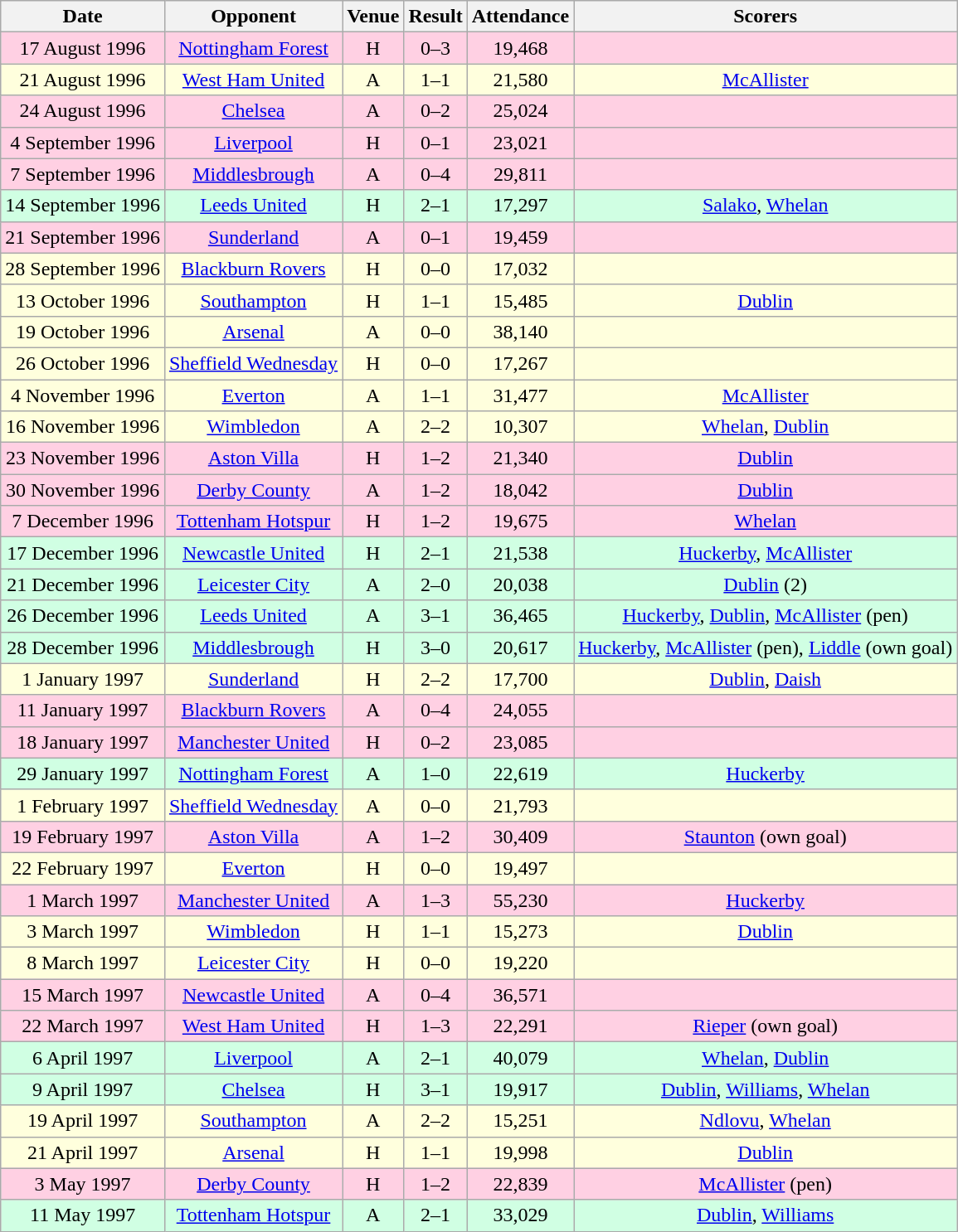<table class="wikitable sortable" style="font-size:100%; text-align:center">
<tr>
<th>Date</th>
<th>Opponent</th>
<th>Venue</th>
<th>Result</th>
<th>Attendance</th>
<th>Scorers</th>
</tr>
<tr style="background-color: #ffd0e3;">
<td>17 August 1996</td>
<td><a href='#'>Nottingham Forest</a></td>
<td>H</td>
<td>0–3</td>
<td>19,468</td>
<td></td>
</tr>
<tr style="background-color: #ffffdd;">
<td>21 August 1996</td>
<td><a href='#'>West Ham United</a></td>
<td>A</td>
<td>1–1</td>
<td>21,580</td>
<td><a href='#'>McAllister</a></td>
</tr>
<tr style="background-color: #ffd0e3;">
<td>24 August 1996</td>
<td><a href='#'>Chelsea</a></td>
<td>A</td>
<td>0–2</td>
<td>25,024</td>
<td></td>
</tr>
<tr style="background-color: #ffd0e3;">
<td>4 September 1996</td>
<td><a href='#'>Liverpool</a></td>
<td>H</td>
<td>0–1</td>
<td>23,021</td>
<td></td>
</tr>
<tr style="background-color: #ffd0e3;">
<td>7 September 1996</td>
<td><a href='#'>Middlesbrough</a></td>
<td>A</td>
<td>0–4</td>
<td>29,811</td>
<td></td>
</tr>
<tr style="background-color: #d0ffe3;">
<td>14 September 1996</td>
<td><a href='#'>Leeds United</a></td>
<td>H</td>
<td>2–1</td>
<td>17,297</td>
<td><a href='#'>Salako</a>, <a href='#'>Whelan</a></td>
</tr>
<tr style="background-color: #ffd0e3;">
<td>21 September 1996</td>
<td><a href='#'>Sunderland</a></td>
<td>A</td>
<td>0–1</td>
<td>19,459</td>
<td></td>
</tr>
<tr style="background-color: #ffffdd;">
<td>28 September 1996</td>
<td><a href='#'>Blackburn Rovers</a></td>
<td>H</td>
<td>0–0</td>
<td>17,032</td>
<td></td>
</tr>
<tr style="background-color: #ffffdd;">
<td>13 October 1996</td>
<td><a href='#'>Southampton</a></td>
<td>H</td>
<td>1–1</td>
<td>15,485</td>
<td><a href='#'>Dublin</a></td>
</tr>
<tr style="background-color: #ffffdd;">
<td>19 October 1996</td>
<td><a href='#'>Arsenal</a></td>
<td>A</td>
<td>0–0</td>
<td>38,140</td>
<td></td>
</tr>
<tr style="background-color: #ffffdd;">
<td>26 October 1996</td>
<td><a href='#'>Sheffield Wednesday</a></td>
<td>H</td>
<td>0–0</td>
<td>17,267</td>
<td></td>
</tr>
<tr style="background-color: #ffffdd;">
<td>4 November 1996</td>
<td><a href='#'>Everton</a></td>
<td>A</td>
<td>1–1</td>
<td>31,477</td>
<td><a href='#'>McAllister</a></td>
</tr>
<tr style="background-color: #ffffdd;">
<td>16 November 1996</td>
<td><a href='#'>Wimbledon</a></td>
<td>A</td>
<td>2–2</td>
<td>10,307</td>
<td><a href='#'>Whelan</a>, <a href='#'>Dublin</a></td>
</tr>
<tr style="background-color: #ffd0e3;">
<td>23 November 1996</td>
<td><a href='#'>Aston Villa</a></td>
<td>H</td>
<td>1–2</td>
<td>21,340</td>
<td><a href='#'>Dublin</a></td>
</tr>
<tr style="background-color: #ffd0e3;">
<td>30 November 1996</td>
<td><a href='#'>Derby County</a></td>
<td>A</td>
<td>1–2</td>
<td>18,042</td>
<td><a href='#'>Dublin</a></td>
</tr>
<tr style="background-color: #ffd0e3;">
<td>7 December 1996</td>
<td><a href='#'>Tottenham Hotspur</a></td>
<td>H</td>
<td>1–2</td>
<td>19,675</td>
<td><a href='#'>Whelan</a></td>
</tr>
<tr style="background-color: #d0ffe3;">
<td>17 December 1996</td>
<td><a href='#'>Newcastle United</a></td>
<td>H</td>
<td>2–1</td>
<td>21,538</td>
<td><a href='#'>Huckerby</a>, <a href='#'>McAllister</a></td>
</tr>
<tr style="background-color: #d0ffe3;">
<td>21 December 1996</td>
<td><a href='#'>Leicester City</a></td>
<td>A</td>
<td>2–0</td>
<td>20,038</td>
<td><a href='#'>Dublin</a> (2)</td>
</tr>
<tr style="background-color: #d0ffe3;">
<td>26 December 1996</td>
<td><a href='#'>Leeds United</a></td>
<td>A</td>
<td>3–1</td>
<td>36,465</td>
<td><a href='#'>Huckerby</a>, <a href='#'>Dublin</a>, <a href='#'>McAllister</a> (pen)</td>
</tr>
<tr style="background-color: #d0ffe3;">
<td>28 December 1996</td>
<td><a href='#'>Middlesbrough</a></td>
<td>H</td>
<td>3–0</td>
<td>20,617</td>
<td><a href='#'>Huckerby</a>, <a href='#'>McAllister</a> (pen), <a href='#'>Liddle</a> (own goal)</td>
</tr>
<tr style="background-color: #ffffdd;">
<td>1 January 1997</td>
<td><a href='#'>Sunderland</a></td>
<td>H</td>
<td>2–2</td>
<td>17,700</td>
<td><a href='#'>Dublin</a>, <a href='#'>Daish</a></td>
</tr>
<tr style="background-color: #ffd0e3;">
<td>11 January 1997</td>
<td><a href='#'>Blackburn Rovers</a></td>
<td>A</td>
<td>0–4</td>
<td>24,055</td>
<td></td>
</tr>
<tr style="background-color: #ffd0e3;">
<td>18 January 1997</td>
<td><a href='#'>Manchester United</a></td>
<td>H</td>
<td>0–2</td>
<td>23,085</td>
<td></td>
</tr>
<tr style="background-color: #d0ffe3;">
<td>29 January 1997</td>
<td><a href='#'>Nottingham Forest</a></td>
<td>A</td>
<td>1–0</td>
<td>22,619</td>
<td><a href='#'>Huckerby</a></td>
</tr>
<tr style="background-color: #ffffdd;">
<td>1 February 1997</td>
<td><a href='#'>Sheffield Wednesday</a></td>
<td>A</td>
<td>0–0</td>
<td>21,793</td>
<td></td>
</tr>
<tr style="background-color: #ffd0e3;">
<td>19 February 1997</td>
<td><a href='#'>Aston Villa</a></td>
<td>A</td>
<td>1–2</td>
<td>30,409</td>
<td><a href='#'>Staunton</a> (own goal)</td>
</tr>
<tr style="background-color: #ffffdd;">
<td>22 February 1997</td>
<td><a href='#'>Everton</a></td>
<td>H</td>
<td>0–0</td>
<td>19,497</td>
<td></td>
</tr>
<tr style="background-color: #ffd0e3;">
<td>1 March 1997</td>
<td><a href='#'>Manchester United</a></td>
<td>A</td>
<td>1–3</td>
<td>55,230</td>
<td><a href='#'>Huckerby</a></td>
</tr>
<tr style="background-color: #ffffdd;">
<td>3 March 1997</td>
<td><a href='#'>Wimbledon</a></td>
<td>H</td>
<td>1–1</td>
<td>15,273</td>
<td><a href='#'>Dublin</a></td>
</tr>
<tr style="background-color: #ffffdd;">
<td>8 March 1997</td>
<td><a href='#'>Leicester City</a></td>
<td>H</td>
<td>0–0</td>
<td>19,220</td>
<td></td>
</tr>
<tr style="background-color: #ffd0e3;">
<td>15 March 1997</td>
<td><a href='#'>Newcastle United</a></td>
<td>A</td>
<td>0–4</td>
<td>36,571</td>
<td></td>
</tr>
<tr style="background-color: #ffd0e3;">
<td>22 March 1997</td>
<td><a href='#'>West Ham United</a></td>
<td>H</td>
<td>1–3</td>
<td>22,291</td>
<td><a href='#'>Rieper</a> (own goal)</td>
</tr>
<tr style="background-color: #d0ffe3;">
<td>6 April 1997</td>
<td><a href='#'>Liverpool</a></td>
<td>A</td>
<td>2–1</td>
<td>40,079</td>
<td><a href='#'>Whelan</a>, <a href='#'>Dublin</a></td>
</tr>
<tr style="background-color: #d0ffe3;">
<td>9 April 1997</td>
<td><a href='#'>Chelsea</a></td>
<td>H</td>
<td>3–1</td>
<td>19,917</td>
<td><a href='#'>Dublin</a>, <a href='#'>Williams</a>, <a href='#'>Whelan</a></td>
</tr>
<tr style="background-color: #ffffdd;">
<td>19 April 1997</td>
<td><a href='#'>Southampton</a></td>
<td>A</td>
<td>2–2</td>
<td>15,251</td>
<td><a href='#'>Ndlovu</a>, <a href='#'>Whelan</a></td>
</tr>
<tr style="background-color: #ffffdd;">
<td>21 April 1997</td>
<td><a href='#'>Arsenal</a></td>
<td>H</td>
<td>1–1</td>
<td>19,998</td>
<td><a href='#'>Dublin</a></td>
</tr>
<tr style="background-color: #ffd0e3;">
<td>3 May 1997</td>
<td><a href='#'>Derby County</a></td>
<td>H</td>
<td>1–2</td>
<td>22,839</td>
<td><a href='#'>McAllister</a> (pen)</td>
</tr>
<tr style="background-color: #d0ffe3;">
<td>11 May 1997</td>
<td><a href='#'>Tottenham Hotspur</a></td>
<td>A</td>
<td>2–1</td>
<td>33,029</td>
<td><a href='#'>Dublin</a>, <a href='#'>Williams</a></td>
</tr>
</table>
